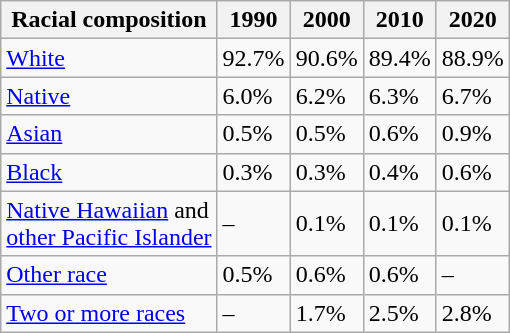<table class="wikitable sortable collapsible">
<tr>
<th>Racial composition</th>
<th>1990</th>
<th>2000</th>
<th>2010</th>
<th>2020</th>
</tr>
<tr>
<td><a href='#'>White</a></td>
<td>92.7%</td>
<td>90.6%</td>
<td>89.4%</td>
<td>88.9%</td>
</tr>
<tr>
<td><a href='#'>Native</a></td>
<td>6.0%</td>
<td>6.2%</td>
<td>6.3%</td>
<td>6.7%</td>
</tr>
<tr>
<td><a href='#'>Asian</a></td>
<td>0.5%</td>
<td>0.5%</td>
<td>0.6%</td>
<td>0.9%</td>
</tr>
<tr>
<td><a href='#'>Black</a></td>
<td>0.3%</td>
<td>0.3%</td>
<td>0.4%</td>
<td>0.6%</td>
</tr>
<tr>
<td><a href='#'>Native Hawaiian</a> and<br><a href='#'>other Pacific Islander</a></td>
<td>–</td>
<td>0.1%</td>
<td>0.1%</td>
<td>0.1%</td>
</tr>
<tr>
<td><a href='#'>Other race</a></td>
<td>0.5%</td>
<td>0.6%</td>
<td>0.6%</td>
<td>–</td>
</tr>
<tr>
<td><a href='#'>Two or more races</a></td>
<td>–</td>
<td>1.7%</td>
<td>2.5%</td>
<td>2.8%</td>
</tr>
</table>
